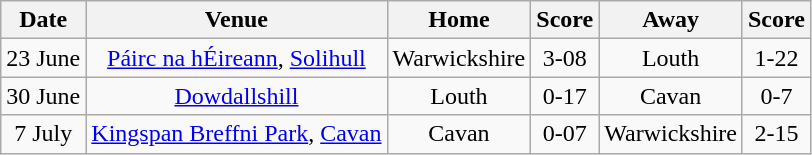<table class="wikitable">
<tr>
<th>Date</th>
<th>Venue</th>
<th>Home</th>
<th>Score</th>
<th>Away</th>
<th>Score</th>
</tr>
<tr align="center">
<td>23 June</td>
<td><a href='#'>Páirc na hÉireann</a>, <a href='#'>Solihull</a></td>
<td>Warwickshire</td>
<td>3-08</td>
<td>Louth</td>
<td>1-22</td>
</tr>
<tr align="center">
<td>30 June</td>
<td><a href='#'>Dowdallshill</a></td>
<td>Louth</td>
<td>0-17</td>
<td>Cavan</td>
<td>0-7</td>
</tr>
<tr align="center">
<td>7 July</td>
<td><a href='#'>Kingspan Breffni Park</a>, <a href='#'>Cavan</a></td>
<td>Cavan</td>
<td>0-07</td>
<td>Warwickshire</td>
<td>2-15</td>
</tr>
</table>
